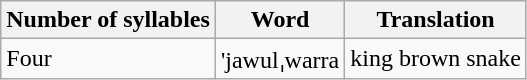<table class="wikitable">
<tr>
<th>Number of syllables</th>
<th>Word</th>
<th>Translation</th>
</tr>
<tr>
<td>Four</td>
<td>'jawulˌwarra</td>
<td>king brown snake</td>
</tr>
</table>
